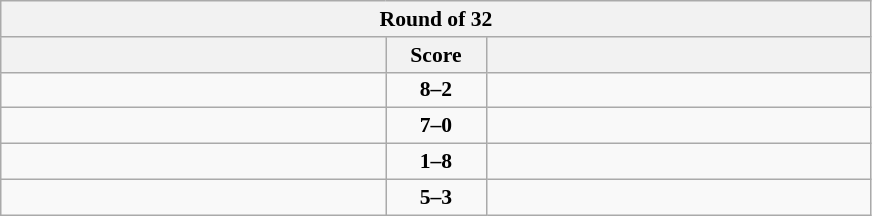<table class="wikitable" style="text-align: center; font-size:90% ">
<tr>
<th colspan=3>Round of 32</th>
</tr>
<tr>
<th align="right" width="250"></th>
<th width="60">Score</th>
<th align="left" width="250"></th>
</tr>
<tr>
<td align=left><strong></strong></td>
<td align=center><strong>8–2</strong></td>
<td align=left></td>
</tr>
<tr>
<td align=left><strong></strong></td>
<td align=center><strong>7–0</strong></td>
<td align=left></td>
</tr>
<tr>
<td align=left></td>
<td align=center><strong>1–8</strong></td>
<td align=left><strong></strong></td>
</tr>
<tr>
<td align=left><strong></strong></td>
<td align=center><strong>5–3</strong></td>
<td align=left></td>
</tr>
</table>
